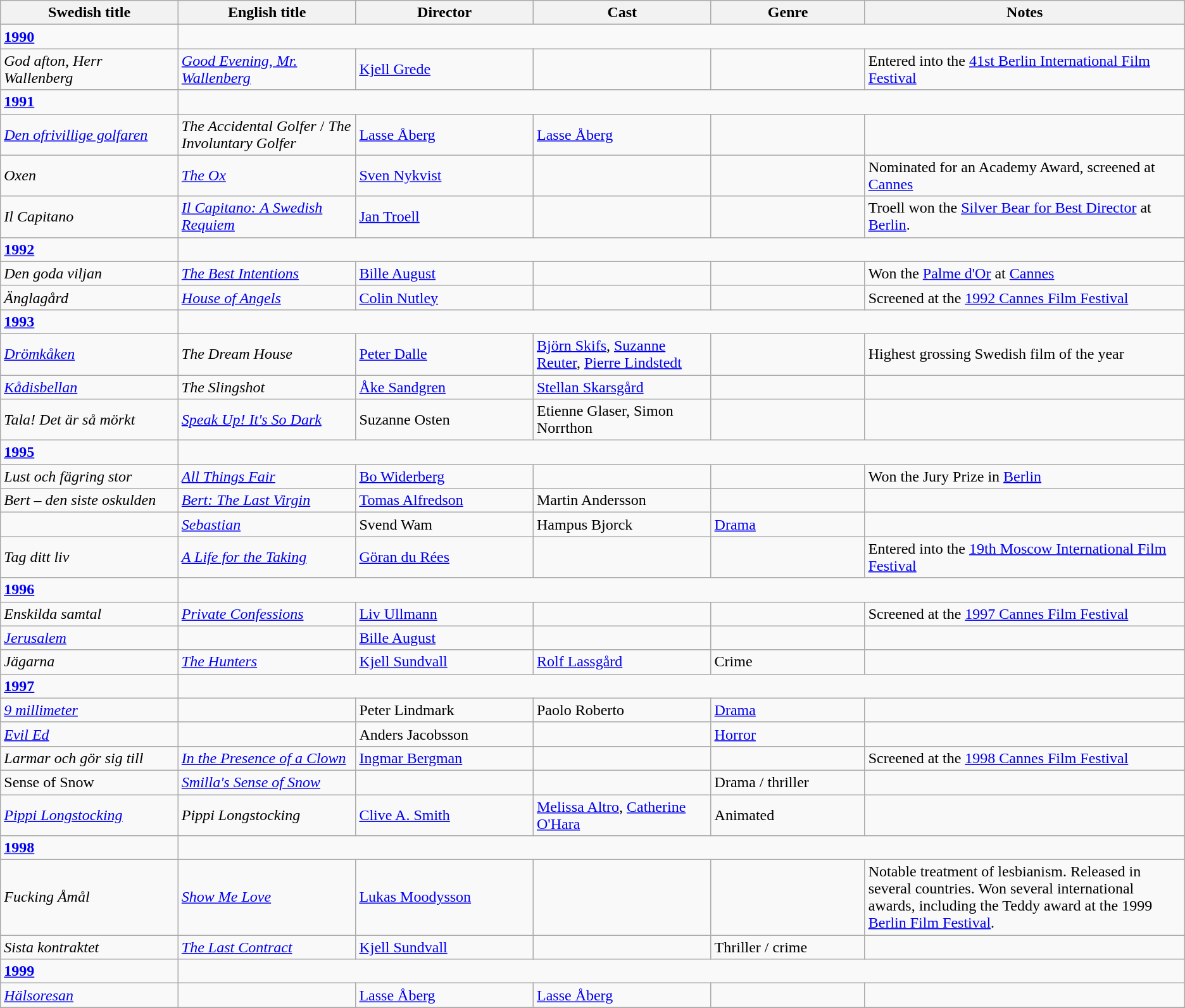<table class="wikitable">
<tr>
<th width=15%>Swedish title</th>
<th width=15%>English title</th>
<th width=15%>Director</th>
<th width=15%>Cast</th>
<th width=13%>Genre</th>
<th width=27%>Notes</th>
</tr>
<tr>
<td><strong><a href='#'>1990</a></strong></td>
</tr>
<tr>
<td><em>God afton, Herr Wallenberg</em></td>
<td><em><a href='#'>Good Evening, Mr. Wallenberg</a></em></td>
<td><a href='#'>Kjell Grede</a></td>
<td></td>
<td></td>
<td>Entered into the <a href='#'>41st Berlin International Film Festival</a></td>
</tr>
<tr>
<td><strong><a href='#'>1991</a></strong></td>
</tr>
<tr>
<td><em><a href='#'>Den ofrivillige golfaren</a></em></td>
<td><em>The Accidental Golfer</em> / <em>The Involuntary Golfer</em></td>
<td><a href='#'>Lasse Åberg</a></td>
<td><a href='#'>Lasse Åberg</a></td>
<td></td>
<td></td>
</tr>
<tr>
<td><em>Oxen</em></td>
<td><em><a href='#'>The Ox</a></em></td>
<td><a href='#'>Sven Nykvist</a></td>
<td></td>
<td></td>
<td>Nominated for an Academy Award, screened at <a href='#'>Cannes</a></td>
</tr>
<tr>
<td><em>Il Capitano</em></td>
<td><em><a href='#'>Il Capitano: A Swedish Requiem</a></em></td>
<td><a href='#'>Jan Troell</a></td>
<td></td>
<td></td>
<td>Troell won the <a href='#'>Silver Bear for Best Director</a> at <a href='#'>Berlin</a>.</td>
</tr>
<tr>
<td><strong><a href='#'>1992</a></strong></td>
</tr>
<tr>
<td><em>Den goda viljan</em></td>
<td><em><a href='#'>The Best Intentions</a></em></td>
<td><a href='#'>Bille August</a></td>
<td></td>
<td></td>
<td>Won the <a href='#'>Palme d'Or</a> at <a href='#'>Cannes</a></td>
</tr>
<tr>
<td><em>Änglagård</em></td>
<td><em><a href='#'>House of Angels</a></em></td>
<td><a href='#'>Colin Nutley</a></td>
<td></td>
<td></td>
<td>Screened at the <a href='#'>1992 Cannes Film Festival</a></td>
</tr>
<tr>
<td><strong><a href='#'>1993</a></strong></td>
</tr>
<tr>
<td><em><a href='#'>Drömkåken</a></em></td>
<td><em>The Dream House</em></td>
<td><a href='#'>Peter Dalle</a></td>
<td><a href='#'>Björn Skifs</a>, <a href='#'>Suzanne Reuter</a>, <a href='#'>Pierre Lindstedt</a></td>
<td></td>
<td>Highest grossing Swedish film of the year</td>
</tr>
<tr>
<td><em><a href='#'>Kådisbellan</a></em></td>
<td><em>The Slingshot</em></td>
<td><a href='#'>Åke Sandgren</a></td>
<td><a href='#'>Stellan Skarsgård</a></td>
<td></td>
<td></td>
</tr>
<tr>
<td><em>Tala! Det är så mörkt</em></td>
<td><em><a href='#'>Speak Up! It's So Dark</a></em></td>
<td>Suzanne Osten</td>
<td>Etienne Glaser, Simon Norrthon</td>
<td></td>
<td></td>
</tr>
<tr>
<td><strong><a href='#'>1995</a></strong></td>
</tr>
<tr>
<td><em>Lust och fägring stor</em></td>
<td><em><a href='#'>All Things Fair</a></em></td>
<td><a href='#'>Bo Widerberg</a></td>
<td></td>
<td></td>
<td>Won the Jury Prize in <a href='#'>Berlin</a></td>
</tr>
<tr>
<td><em>Bert – den siste oskulden</em></td>
<td><em><a href='#'>Bert: The Last Virgin</a></em></td>
<td><a href='#'>Tomas Alfredson</a></td>
<td>Martin Andersson</td>
<td></td>
<td></td>
</tr>
<tr>
<td></td>
<td><em><a href='#'>Sebastian</a></em></td>
<td>Svend Wam</td>
<td>Hampus Bjorck</td>
<td><a href='#'>Drama</a></td>
<td></td>
</tr>
<tr>
<td><em>Tag ditt liv</em></td>
<td><em><a href='#'>A Life for the Taking</a></em></td>
<td><a href='#'>Göran du Rées</a></td>
<td></td>
<td></td>
<td>Entered into the <a href='#'>19th Moscow International Film Festival</a></td>
</tr>
<tr>
<td><strong><a href='#'>1996</a></strong></td>
</tr>
<tr>
<td><em>Enskilda samtal</em></td>
<td><em><a href='#'>Private Confessions</a></em></td>
<td><a href='#'>Liv Ullmann</a></td>
<td></td>
<td></td>
<td>Screened at the <a href='#'>1997 Cannes Film Festival</a></td>
</tr>
<tr>
<td><em><a href='#'>Jerusalem</a></em></td>
<td></td>
<td><a href='#'>Bille August</a></td>
<td></td>
<td></td>
<td></td>
</tr>
<tr>
<td><em>Jägarna</em></td>
<td><em><a href='#'>The Hunters</a></em></td>
<td><a href='#'>Kjell Sundvall</a></td>
<td><a href='#'>Rolf Lassgård</a></td>
<td>Crime</td>
<td></td>
</tr>
<tr>
<td><strong><a href='#'>1997</a></strong></td>
</tr>
<tr>
<td><em><a href='#'>9 millimeter</a></em></td>
<td></td>
<td>Peter Lindmark</td>
<td>Paolo Roberto</td>
<td><a href='#'>Drama</a></td>
<td></td>
</tr>
<tr>
<td><em><a href='#'>Evil Ed</a></em></td>
<td></td>
<td>Anders Jacobsson</td>
<td></td>
<td><a href='#'>Horror</a></td>
<td></td>
</tr>
<tr>
<td><em>Larmar och gör sig till</em></td>
<td><em><a href='#'>In the Presence of a Clown</a></em></td>
<td><a href='#'>Ingmar Bergman</a></td>
<td></td>
<td></td>
<td>Screened at the <a href='#'>1998 Cannes Film Festival</a></td>
</tr>
<tr>
<td>Sense of Snow</td>
<td><em><a href='#'>Smilla's Sense of Snow</a></em></td>
<td></td>
<td></td>
<td>Drama / thriller</td>
<td></td>
</tr>
<tr>
<td><em><a href='#'>Pippi Longstocking</a></em></td>
<td><em>Pippi Longstocking</em></td>
<td><a href='#'>Clive A. Smith</a></td>
<td><a href='#'>Melissa Altro</a>, <a href='#'>Catherine O'Hara</a></td>
<td>Animated</td>
<td></td>
</tr>
<tr>
<td><strong><a href='#'>1998</a></strong></td>
</tr>
<tr>
<td><em>Fucking Åmål</em></td>
<td><em><a href='#'>Show Me Love</a></em></td>
<td><a href='#'>Lukas Moodysson</a></td>
<td></td>
<td></td>
<td>Notable treatment of lesbianism. Released in several countries. Won several international awards, including the Teddy award at the 1999 <a href='#'>Berlin Film Festival</a>.</td>
</tr>
<tr>
<td><em>Sista kontraktet</em></td>
<td><em><a href='#'>The Last Contract</a></em></td>
<td><a href='#'>Kjell Sundvall</a></td>
<td></td>
<td>Thriller / crime</td>
<td></td>
</tr>
<tr>
<td><strong><a href='#'>1999</a></strong></td>
</tr>
<tr>
<td><em><a href='#'>Hälsoresan</a></em></td>
<td></td>
<td><a href='#'>Lasse Åberg</a></td>
<td><a href='#'>Lasse Åberg</a></td>
<td></td>
<td></td>
</tr>
<tr>
</tr>
</table>
